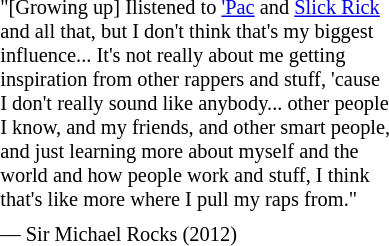<table class="toccolours" style="float: right; margin-left: 1em; margin-right: 2em; font-size: 85%; background:offwhite; color:black; width:20em; max-width: 40%;" cellspacing="5">
<tr>
<td style="text-align: left;">"[Growing up] Ilistened to <a href='#'>'Pac</a> and <a href='#'>Slick Rick</a> and all that, but I don't think that's my biggest influence... It's not really about me getting inspiration from other rappers and stuff, 'cause I don't really sound like anybody... other people I know, and my friends, and other smart people, and just learning more about myself and the world and how people work and stuff, I think that's like more where I pull my raps from."</td>
</tr>
<tr>
<td style="text-align: left;">— Sir Michael Rocks (2012)</td>
</tr>
</table>
